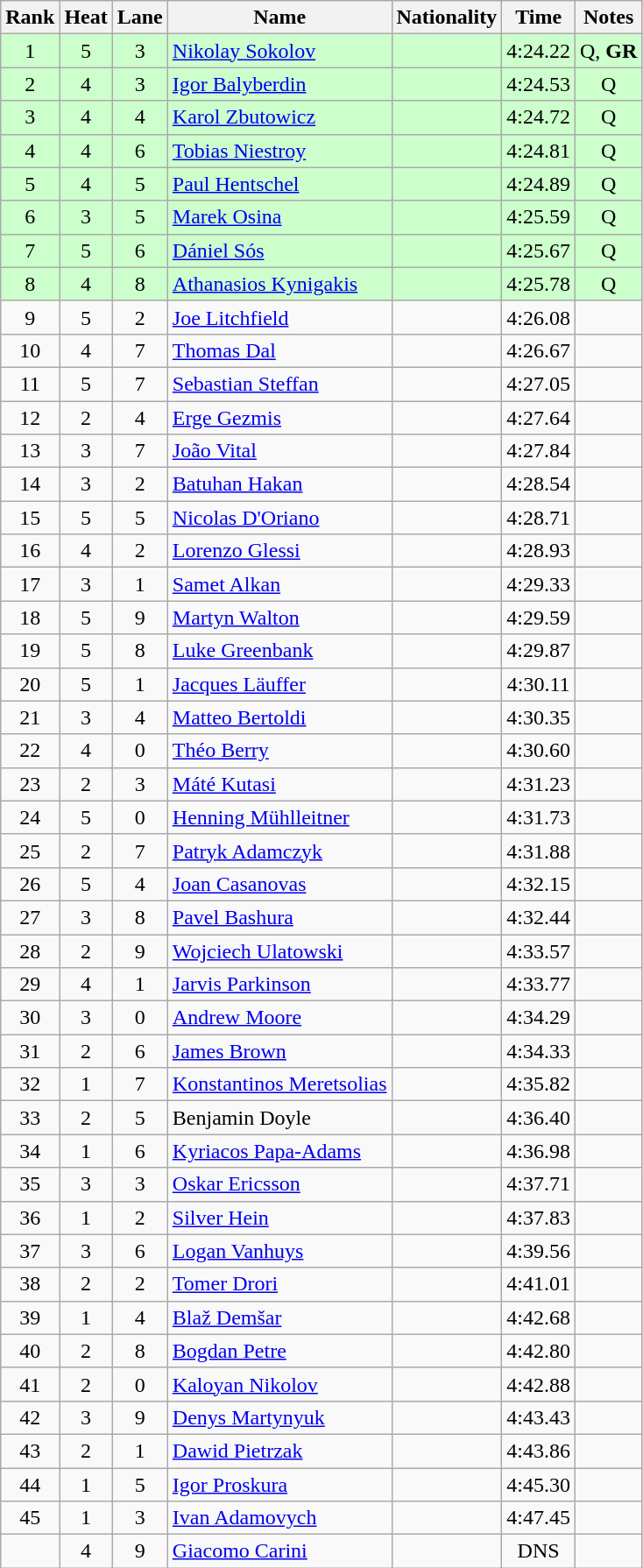<table class="wikitable sortable" style="text-align:center">
<tr>
<th>Rank</th>
<th>Heat</th>
<th>Lane</th>
<th>Name</th>
<th>Nationality</th>
<th>Time</th>
<th>Notes</th>
</tr>
<tr bgcolor=ccffcc>
<td>1</td>
<td>5</td>
<td>3</td>
<td align=left><a href='#'>Nikolay Sokolov</a></td>
<td align=left></td>
<td>4:24.22</td>
<td>Q, <strong>GR</strong></td>
</tr>
<tr bgcolor=ccffcc>
<td>2</td>
<td>4</td>
<td>3</td>
<td align=left><a href='#'>Igor Balyberdin</a></td>
<td align=left></td>
<td>4:24.53</td>
<td>Q</td>
</tr>
<tr bgcolor=ccffcc>
<td>3</td>
<td>4</td>
<td>4</td>
<td align=left><a href='#'>Karol Zbutowicz</a></td>
<td align=left></td>
<td>4:24.72</td>
<td>Q</td>
</tr>
<tr bgcolor=ccffcc>
<td>4</td>
<td>4</td>
<td>6</td>
<td align=left><a href='#'>Tobias Niestroy</a></td>
<td align=left></td>
<td>4:24.81</td>
<td>Q</td>
</tr>
<tr bgcolor=ccffcc>
<td>5</td>
<td>4</td>
<td>5</td>
<td align=left><a href='#'>Paul Hentschel</a></td>
<td align=left></td>
<td>4:24.89</td>
<td>Q</td>
</tr>
<tr bgcolor=ccffcc>
<td>6</td>
<td>3</td>
<td>5</td>
<td align=left><a href='#'>Marek Osina</a></td>
<td align=left></td>
<td>4:25.59</td>
<td>Q</td>
</tr>
<tr bgcolor=ccffcc>
<td>7</td>
<td>5</td>
<td>6</td>
<td align=left><a href='#'>Dániel Sós</a></td>
<td align=left></td>
<td>4:25.67</td>
<td>Q</td>
</tr>
<tr bgcolor=ccffcc>
<td>8</td>
<td>4</td>
<td>8</td>
<td align=left><a href='#'>Athanasios Kynigakis</a></td>
<td align=left></td>
<td>4:25.78</td>
<td>Q</td>
</tr>
<tr>
<td>9</td>
<td>5</td>
<td>2</td>
<td align=left><a href='#'>Joe Litchfield</a></td>
<td align=left></td>
<td>4:26.08</td>
<td></td>
</tr>
<tr>
<td>10</td>
<td>4</td>
<td>7</td>
<td align=left><a href='#'>Thomas Dal</a></td>
<td align=left></td>
<td>4:26.67</td>
<td></td>
</tr>
<tr>
<td>11</td>
<td>5</td>
<td>7</td>
<td align=left><a href='#'>Sebastian Steffan</a></td>
<td align=left></td>
<td>4:27.05</td>
<td></td>
</tr>
<tr>
<td>12</td>
<td>2</td>
<td>4</td>
<td align=left><a href='#'>Erge Gezmis</a></td>
<td align=left></td>
<td>4:27.64</td>
<td></td>
</tr>
<tr>
<td>13</td>
<td>3</td>
<td>7</td>
<td align=left><a href='#'>João Vital</a></td>
<td align=left></td>
<td>4:27.84</td>
<td></td>
</tr>
<tr>
<td>14</td>
<td>3</td>
<td>2</td>
<td align=left><a href='#'>Batuhan Hakan</a></td>
<td align=left></td>
<td>4:28.54</td>
<td></td>
</tr>
<tr>
<td>15</td>
<td>5</td>
<td>5</td>
<td align=left><a href='#'>Nicolas D'Oriano</a></td>
<td align=left></td>
<td>4:28.71</td>
<td></td>
</tr>
<tr>
<td>16</td>
<td>4</td>
<td>2</td>
<td align=left><a href='#'>Lorenzo Glessi</a></td>
<td align=left></td>
<td>4:28.93</td>
<td></td>
</tr>
<tr>
<td>17</td>
<td>3</td>
<td>1</td>
<td align=left><a href='#'>Samet Alkan</a></td>
<td align=left></td>
<td>4:29.33</td>
<td></td>
</tr>
<tr>
<td>18</td>
<td>5</td>
<td>9</td>
<td align=left><a href='#'>Martyn Walton</a></td>
<td align=left></td>
<td>4:29.59</td>
<td></td>
</tr>
<tr>
<td>19</td>
<td>5</td>
<td>8</td>
<td align=left><a href='#'>Luke Greenbank</a></td>
<td align=left></td>
<td>4:29.87</td>
<td></td>
</tr>
<tr>
<td>20</td>
<td>5</td>
<td>1</td>
<td align=left><a href='#'>Jacques Läuffer</a></td>
<td align=left></td>
<td>4:30.11</td>
<td></td>
</tr>
<tr>
<td>21</td>
<td>3</td>
<td>4</td>
<td align=left><a href='#'>Matteo Bertoldi</a></td>
<td align=left></td>
<td>4:30.35</td>
<td></td>
</tr>
<tr>
<td>22</td>
<td>4</td>
<td>0</td>
<td align=left><a href='#'>Théo Berry</a></td>
<td align=left></td>
<td>4:30.60</td>
<td></td>
</tr>
<tr>
<td>23</td>
<td>2</td>
<td>3</td>
<td align=left><a href='#'>Máté Kutasi</a></td>
<td align=left></td>
<td>4:31.23</td>
<td></td>
</tr>
<tr>
<td>24</td>
<td>5</td>
<td>0</td>
<td align=left><a href='#'>Henning Mühlleitner</a></td>
<td align=left></td>
<td>4:31.73</td>
<td></td>
</tr>
<tr>
<td>25</td>
<td>2</td>
<td>7</td>
<td align=left><a href='#'>Patryk Adamczyk</a></td>
<td align=left></td>
<td>4:31.88</td>
<td></td>
</tr>
<tr>
<td>26</td>
<td>5</td>
<td>4</td>
<td align=left><a href='#'>Joan Casanovas</a></td>
<td align=left></td>
<td>4:32.15</td>
<td></td>
</tr>
<tr>
<td>27</td>
<td>3</td>
<td>8</td>
<td align=left><a href='#'>Pavel Bashura</a></td>
<td align=left></td>
<td>4:32.44</td>
<td></td>
</tr>
<tr>
<td>28</td>
<td>2</td>
<td>9</td>
<td align=left><a href='#'>Wojciech Ulatowski</a></td>
<td align=left></td>
<td>4:33.57</td>
<td></td>
</tr>
<tr>
<td>29</td>
<td>4</td>
<td>1</td>
<td align=left><a href='#'>Jarvis Parkinson</a></td>
<td align=left></td>
<td>4:33.77</td>
<td></td>
</tr>
<tr>
<td>30</td>
<td>3</td>
<td>0</td>
<td align=left><a href='#'>Andrew Moore</a></td>
<td align=left></td>
<td>4:34.29</td>
<td></td>
</tr>
<tr>
<td>31</td>
<td>2</td>
<td>6</td>
<td align=left><a href='#'>James Brown</a></td>
<td align=left></td>
<td>4:34.33</td>
<td></td>
</tr>
<tr>
<td>32</td>
<td>1</td>
<td>7</td>
<td align=left><a href='#'>Konstantinos Meretsolias</a></td>
<td align=left></td>
<td>4:35.82</td>
<td></td>
</tr>
<tr>
<td>33</td>
<td>2</td>
<td>5</td>
<td align=left>Benjamin Doyle</td>
<td align=left></td>
<td>4:36.40</td>
<td></td>
</tr>
<tr>
<td>34</td>
<td>1</td>
<td>6</td>
<td align=left><a href='#'>Kyriacos Papa-Adams</a></td>
<td align=left></td>
<td>4:36.98</td>
<td></td>
</tr>
<tr>
<td>35</td>
<td>3</td>
<td>3</td>
<td align=left><a href='#'>Oskar Ericsson</a></td>
<td align=left></td>
<td>4:37.71</td>
<td></td>
</tr>
<tr>
<td>36</td>
<td>1</td>
<td>2</td>
<td align=left><a href='#'>Silver Hein</a></td>
<td align=left></td>
<td>4:37.83</td>
<td></td>
</tr>
<tr>
<td>37</td>
<td>3</td>
<td>6</td>
<td align=left><a href='#'>Logan Vanhuys</a></td>
<td align=left></td>
<td>4:39.56</td>
<td></td>
</tr>
<tr>
<td>38</td>
<td>2</td>
<td>2</td>
<td align=left><a href='#'>Tomer Drori</a></td>
<td align=left></td>
<td>4:41.01</td>
<td></td>
</tr>
<tr>
<td>39</td>
<td>1</td>
<td>4</td>
<td align=left><a href='#'>Blaž Demšar</a></td>
<td align=left></td>
<td>4:42.68</td>
<td></td>
</tr>
<tr>
<td>40</td>
<td>2</td>
<td>8</td>
<td align=left><a href='#'>Bogdan Petre</a></td>
<td align=left></td>
<td>4:42.80</td>
<td></td>
</tr>
<tr>
<td>41</td>
<td>2</td>
<td>0</td>
<td align=left><a href='#'>Kaloyan Nikolov</a></td>
<td align=left></td>
<td>4:42.88</td>
<td></td>
</tr>
<tr>
<td>42</td>
<td>3</td>
<td>9</td>
<td align=left><a href='#'>Denys Martynyuk</a></td>
<td align=left></td>
<td>4:43.43</td>
<td></td>
</tr>
<tr>
<td>43</td>
<td>2</td>
<td>1</td>
<td align=left><a href='#'>Dawid Pietrzak</a></td>
<td align=left></td>
<td>4:43.86</td>
<td></td>
</tr>
<tr>
<td>44</td>
<td>1</td>
<td>5</td>
<td align=left><a href='#'>Igor Proskura</a></td>
<td align=left></td>
<td>4:45.30</td>
<td></td>
</tr>
<tr>
<td>45</td>
<td>1</td>
<td>3</td>
<td align=left><a href='#'>Ivan Adamovych</a></td>
<td align=left></td>
<td>4:47.45</td>
<td></td>
</tr>
<tr>
<td></td>
<td>4</td>
<td>9</td>
<td align=left><a href='#'>Giacomo Carini</a></td>
<td align=left></td>
<td>DNS</td>
<td></td>
</tr>
</table>
